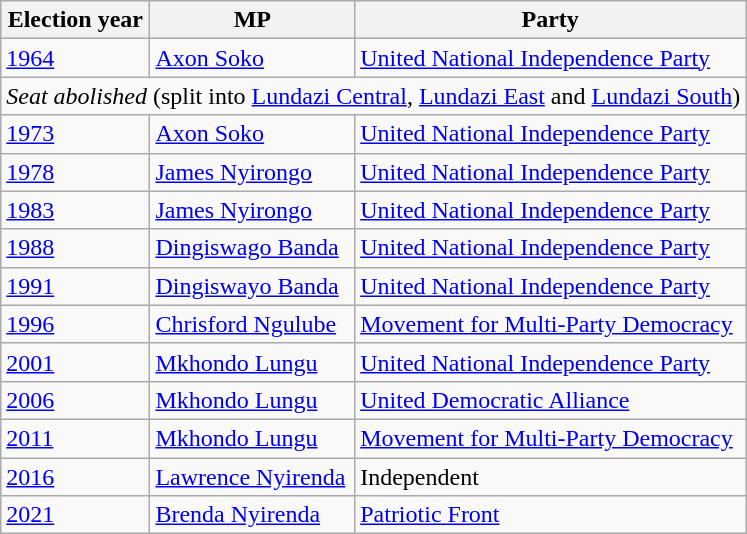<table class=wikitable>
<tr>
<th>Election year</th>
<th>MP</th>
<th>Party</th>
</tr>
<tr>
<td><a href='#'>1964</a></td>
<td><a href='#'>Axon Soko</a></td>
<td><a href='#'>United National Independence Party</a></td>
</tr>
<tr>
<td colspan=3 align=center><em>Seat abolished</em> (split into <a href='#'>Lundazi Central</a>, <a href='#'>Lundazi East</a> and <a href='#'>Lundazi South</a>)</td>
</tr>
<tr>
<td><a href='#'>1973</a></td>
<td><a href='#'>Axon Soko</a></td>
<td><a href='#'>United National Independence Party</a></td>
</tr>
<tr>
<td><a href='#'>1978</a></td>
<td><a href='#'>James Nyirongo</a></td>
<td><a href='#'>United National Independence Party</a></td>
</tr>
<tr>
<td><a href='#'>1983</a></td>
<td><a href='#'>James Nyirongo</a></td>
<td><a href='#'>United National Independence Party</a></td>
</tr>
<tr>
<td><a href='#'>1988</a></td>
<td><a href='#'>Dingiswago Banda</a></td>
<td><a href='#'>United National Independence Party</a></td>
</tr>
<tr>
<td><a href='#'>1991</a></td>
<td><a href='#'>Dingiswayo Banda</a></td>
<td><a href='#'>United National Independence Party</a></td>
</tr>
<tr>
<td><a href='#'>1996</a></td>
<td><a href='#'>Chrisford Ngulube</a></td>
<td><a href='#'>Movement for Multi-Party Democracy</a></td>
</tr>
<tr>
<td><a href='#'>2001</a></td>
<td><a href='#'>Mkhondo Lungu</a></td>
<td><a href='#'>United National Independence Party</a></td>
</tr>
<tr>
<td><a href='#'>2006</a></td>
<td><a href='#'>Mkhondo Lungu</a></td>
<td><a href='#'>United Democratic Alliance</a></td>
</tr>
<tr>
<td><a href='#'>2011</a></td>
<td><a href='#'>Mkhondo Lungu</a></td>
<td><a href='#'>Movement for Multi-Party Democracy</a></td>
</tr>
<tr>
<td><a href='#'>2016</a></td>
<td><a href='#'>Lawrence Nyirenda</a></td>
<td>Independent</td>
</tr>
<tr>
<td><a href='#'>2021</a></td>
<td><a href='#'>Brenda Nyirenda</a></td>
<td><a href='#'>Patriotic Front</a></td>
</tr>
</table>
